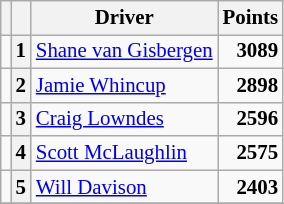<table class="wikitable" style="font-size: 87%;">
<tr>
<th></th>
<th></th>
<th>Driver</th>
<th>Points</th>
</tr>
<tr>
<td align="left"></td>
<th>1</th>
<td> <a href='#'>Shane van Gisbergen</a></td>
<td align="right"><strong>3089</strong></td>
</tr>
<tr>
<td align="left"></td>
<th>2</th>
<td> <a href='#'>Jamie Whincup</a></td>
<td align="right"><strong>2898</strong></td>
</tr>
<tr>
<td align="left"></td>
<th>3</th>
<td> <a href='#'>Craig Lowndes</a></td>
<td align="right"><strong>2596</strong></td>
</tr>
<tr>
<td align="left"></td>
<th>4</th>
<td> <a href='#'>Scott McLaughlin</a></td>
<td align="right"><strong>2575</strong></td>
</tr>
<tr>
<td align="left"></td>
<th>5</th>
<td> <a href='#'>Will Davison</a></td>
<td align="right"><strong>2403</strong></td>
</tr>
<tr>
</tr>
</table>
